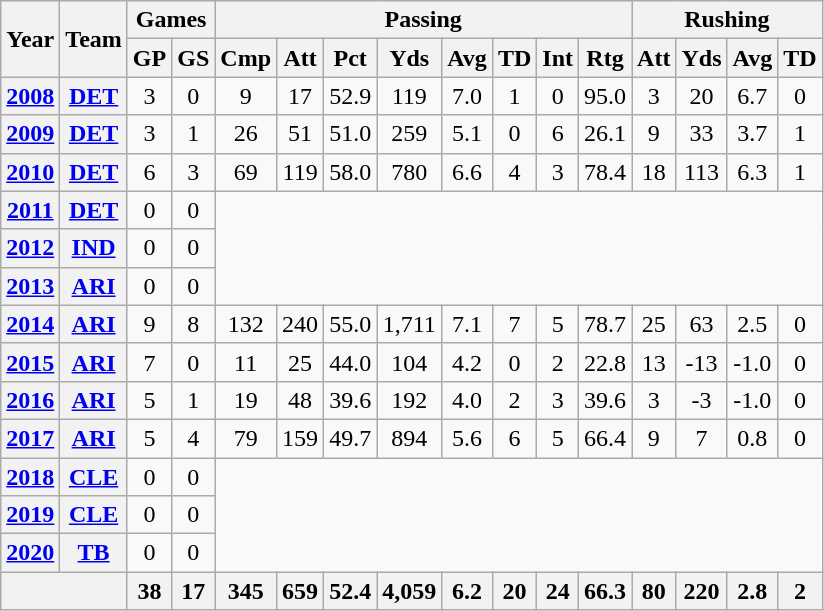<table class="wikitable" style="text-align:center;">
<tr>
<th rowspan="2">Year</th>
<th rowspan="2">Team</th>
<th colspan="2">Games</th>
<th colspan="8">Passing</th>
<th colspan="4">Rushing</th>
</tr>
<tr>
<th>GP</th>
<th>GS</th>
<th>Cmp</th>
<th>Att</th>
<th>Pct</th>
<th>Yds</th>
<th>Avg</th>
<th>TD</th>
<th>Int</th>
<th>Rtg</th>
<th>Att</th>
<th>Yds</th>
<th>Avg</th>
<th>TD</th>
</tr>
<tr>
<th><a href='#'>2008</a></th>
<th><a href='#'>DET</a></th>
<td>3</td>
<td>0</td>
<td>9</td>
<td>17</td>
<td>52.9</td>
<td>119</td>
<td>7.0</td>
<td>1</td>
<td>0</td>
<td>95.0</td>
<td>3</td>
<td>20</td>
<td>6.7</td>
<td>0</td>
</tr>
<tr>
<th><a href='#'>2009</a></th>
<th><a href='#'>DET</a></th>
<td>3</td>
<td>1</td>
<td>26</td>
<td>51</td>
<td>51.0</td>
<td>259</td>
<td>5.1</td>
<td>0</td>
<td>6</td>
<td>26.1</td>
<td>9</td>
<td>33</td>
<td>3.7</td>
<td>1</td>
</tr>
<tr>
<th><a href='#'>2010</a></th>
<th><a href='#'>DET</a></th>
<td>6</td>
<td>3</td>
<td>69</td>
<td>119</td>
<td>58.0</td>
<td>780</td>
<td>6.6</td>
<td>4</td>
<td>3</td>
<td>78.4</td>
<td>18</td>
<td>113</td>
<td>6.3</td>
<td>1</td>
</tr>
<tr>
<th><a href='#'>2011</a></th>
<th><a href='#'>DET</a></th>
<td>0</td>
<td>0</td>
<td rowspan="3" colspan="12"></td>
</tr>
<tr>
<th><a href='#'>2012</a></th>
<th><a href='#'>IND</a></th>
<td>0</td>
<td>0</td>
</tr>
<tr>
<th><a href='#'>2013</a></th>
<th><a href='#'>ARI</a></th>
<td>0</td>
<td>0</td>
</tr>
<tr>
<th><a href='#'>2014</a></th>
<th><a href='#'>ARI</a></th>
<td>9</td>
<td>8</td>
<td>132</td>
<td>240</td>
<td>55.0</td>
<td>1,711</td>
<td>7.1</td>
<td>7</td>
<td>5</td>
<td>78.7</td>
<td>25</td>
<td>63</td>
<td>2.5</td>
<td>0</td>
</tr>
<tr>
<th><a href='#'>2015</a></th>
<th><a href='#'>ARI</a></th>
<td>7</td>
<td>0</td>
<td>11</td>
<td>25</td>
<td>44.0</td>
<td>104</td>
<td>4.2</td>
<td>0</td>
<td>2</td>
<td>22.8</td>
<td>13</td>
<td>-13</td>
<td>-1.0</td>
<td>0</td>
</tr>
<tr>
<th><a href='#'>2016</a></th>
<th><a href='#'>ARI</a></th>
<td>5</td>
<td>1</td>
<td>19</td>
<td>48</td>
<td>39.6</td>
<td>192</td>
<td>4.0</td>
<td>2</td>
<td>3</td>
<td>39.6</td>
<td>3</td>
<td>-3</td>
<td>-1.0</td>
<td>0</td>
</tr>
<tr>
<th><a href='#'>2017</a></th>
<th><a href='#'>ARI</a></th>
<td>5</td>
<td>4</td>
<td>79</td>
<td>159</td>
<td>49.7</td>
<td>894</td>
<td>5.6</td>
<td>6</td>
<td>5</td>
<td>66.4</td>
<td>9</td>
<td>7</td>
<td>0.8</td>
<td>0</td>
</tr>
<tr>
<th><a href='#'>2018</a></th>
<th><a href='#'>CLE</a></th>
<td>0</td>
<td>0</td>
<td rowspan="3" colspan="12"></td>
</tr>
<tr>
<th><a href='#'>2019</a></th>
<th><a href='#'>CLE</a></th>
<td>0</td>
<td>0</td>
</tr>
<tr>
<th><a href='#'>2020</a></th>
<th><a href='#'>TB</a></th>
<td>0</td>
<td>0</td>
</tr>
<tr>
<th colspan="2"></th>
<th>38</th>
<th>17</th>
<th>345</th>
<th>659</th>
<th>52.4</th>
<th>4,059</th>
<th>6.2</th>
<th>20</th>
<th>24</th>
<th>66.3</th>
<th>80</th>
<th>220</th>
<th>2.8</th>
<th>2</th>
</tr>
</table>
